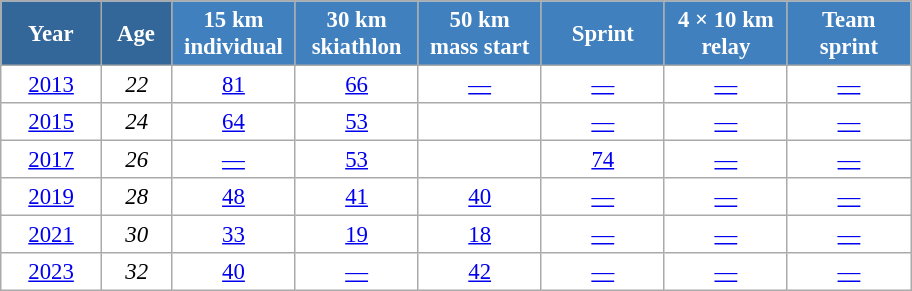<table class="wikitable" style="font-size:95%; text-align:center; border:grey solid 1px; border-collapse:collapse; background:#ffffff;">
<tr>
<th style="background-color:#369; color:white; width:60px;"> Year </th>
<th style="background-color:#369; color:white; width:40px;"> Age </th>
<th style="background-color:#4180be; color:white; width:75px;"> 15 km <br> individual </th>
<th style="background-color:#4180be; color:white; width:75px;"> 30 km <br> skiathlon </th>
<th style="background-color:#4180be; color:white; width:75px;"> 50 km <br> mass start </th>
<th style="background-color:#4180be; color:white; width:75px;"> Sprint </th>
<th style="background-color:#4180be; color:white; width:75px;"> 4 × 10 km <br> relay </th>
<th style="background-color:#4180be; color:white; width:75px;"> Team <br> sprint </th>
</tr>
<tr>
<td><a href='#'>2013</a></td>
<td><em>22</em></td>
<td><a href='#'>81</a></td>
<td><a href='#'>66</a></td>
<td><a href='#'>—</a></td>
<td><a href='#'>—</a></td>
<td><a href='#'>—</a></td>
<td><a href='#'>—</a></td>
</tr>
<tr>
<td><a href='#'>2015</a></td>
<td><em>24</em></td>
<td><a href='#'>64</a></td>
<td><a href='#'>53</a></td>
<td><a href='#'></a></td>
<td><a href='#'>—</a></td>
<td><a href='#'>—</a></td>
<td><a href='#'>—</a></td>
</tr>
<tr>
<td><a href='#'>2017</a></td>
<td><em>26</em></td>
<td><a href='#'>—</a></td>
<td><a href='#'>53</a></td>
<td><a href='#'></a></td>
<td><a href='#'>74</a></td>
<td><a href='#'>—</a></td>
<td><a href='#'>—</a></td>
</tr>
<tr>
<td><a href='#'>2019</a></td>
<td><em>28</em></td>
<td><a href='#'>48</a></td>
<td><a href='#'>41</a></td>
<td><a href='#'>40</a></td>
<td><a href='#'>—</a></td>
<td><a href='#'>—</a></td>
<td><a href='#'>—</a></td>
</tr>
<tr>
<td><a href='#'>2021</a></td>
<td><em>30</em></td>
<td><a href='#'>33</a></td>
<td><a href='#'>19</a></td>
<td><a href='#'>18</a></td>
<td><a href='#'>—</a></td>
<td><a href='#'>—</a></td>
<td><a href='#'>—</a></td>
</tr>
<tr>
<td><a href='#'>2023</a></td>
<td><em>32</em></td>
<td><a href='#'>40</a></td>
<td><a href='#'>—</a></td>
<td><a href='#'>42</a></td>
<td><a href='#'>—</a></td>
<td><a href='#'>—</a></td>
<td><a href='#'>—</a></td>
</tr>
</table>
